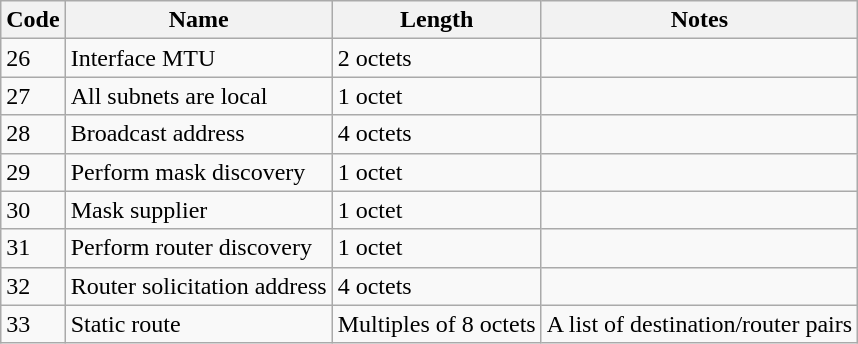<table class="wikitable sortable">
<tr>
<th>Code</th>
<th>Name</th>
<th>Length</th>
<th>Notes</th>
</tr>
<tr>
<td>26</td>
<td>Interface MTU</td>
<td>2 octets</td>
<td></td>
</tr>
<tr>
<td>27</td>
<td>All subnets are local</td>
<td>1 octet</td>
<td></td>
</tr>
<tr>
<td>28</td>
<td>Broadcast address</td>
<td>4 octets</td>
<td></td>
</tr>
<tr>
<td>29</td>
<td>Perform mask discovery</td>
<td>1 octet</td>
<td></td>
</tr>
<tr>
<td>30</td>
<td>Mask supplier</td>
<td>1 octet</td>
<td></td>
</tr>
<tr>
<td>31</td>
<td>Perform router discovery</td>
<td>1 octet</td>
<td></td>
</tr>
<tr>
<td>32</td>
<td>Router solicitation address</td>
<td>4 octets</td>
<td></td>
</tr>
<tr>
<td>33</td>
<td>Static route</td>
<td>Multiples of 8 octets</td>
<td>A list of destination/router pairs</td>
</tr>
</table>
